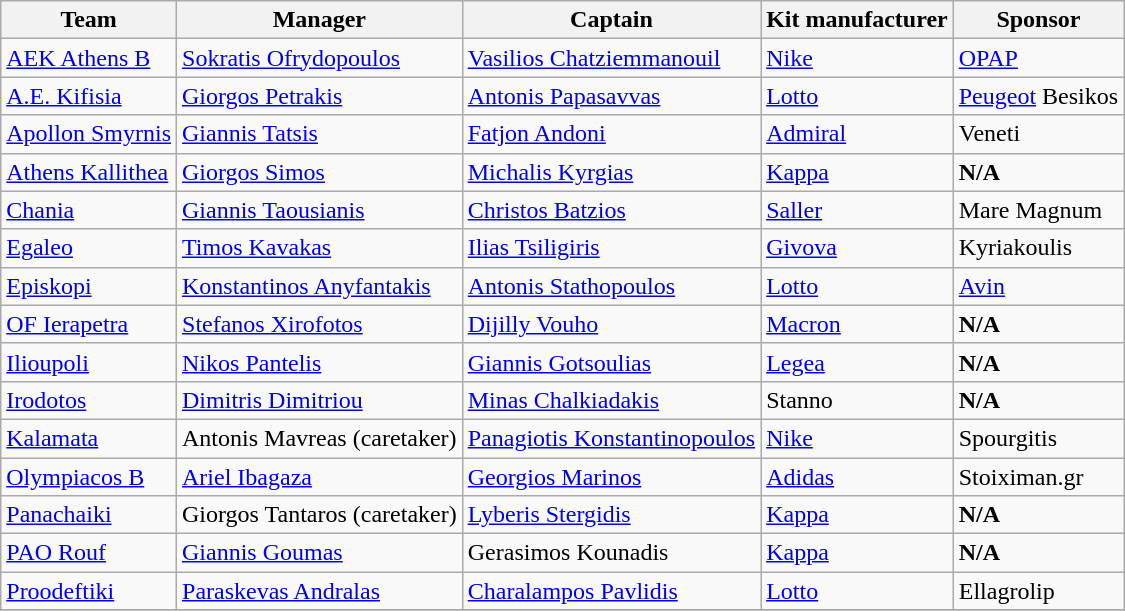<table class="wikitable sortable" style="text-align: left;">
<tr>
<th>Team</th>
<th>Manager</th>
<th>Captain</th>
<th>Kit manufacturer</th>
<th>Sponsor</th>
</tr>
<tr>
<td><a href='#'>AEK Athens B</a></td>
<td> <a href='#'>Sokratis Ofrydopoulos</a></td>
<td> <a href='#'>Vasilios Chatziemmanouil</a></td>
<td><a href='#'>Nike</a></td>
<td><a href='#'>OPAP</a></td>
</tr>
<tr>
<td><a href='#'>A.E. Kifisia</a></td>
<td> <a href='#'>Giorgos Petrakis</a></td>
<td> <a href='#'>Antonis Papasavvas</a></td>
<td><a href='#'>Lotto</a></td>
<td><a href='#'>Peugeot</a> Besikos</td>
</tr>
<tr>
<td><a href='#'>Apollon Smyrnis</a></td>
<td> <a href='#'>Giannis Tatsis</a></td>
<td> <a href='#'>Fatjon Andoni</a></td>
<td><a href='#'>Admiral</a></td>
<td>Veneti</td>
</tr>
<tr>
<td><a href='#'>Athens Kallithea</a></td>
<td> <a href='#'>Giorgos Simos</a></td>
<td> <a href='#'>Michalis Kyrgias</a></td>
<td><a href='#'>Kappa</a></td>
<td><strong>N/A</strong></td>
</tr>
<tr>
<td><a href='#'>Chania</a></td>
<td> <a href='#'>Giannis Taousianis</a></td>
<td> <a href='#'>Christos Batzios</a></td>
<td><a href='#'>Saller</a></td>
<td>Mare Magnum</td>
</tr>
<tr>
<td><a href='#'>Egaleo</a></td>
<td> <a href='#'>Timos Kavakas</a></td>
<td> <a href='#'>Ilias Tsiligiris</a></td>
<td><a href='#'>Givova</a></td>
<td>Kyriakoulis</td>
</tr>
<tr>
<td><a href='#'>Episkopi</a></td>
<td> <a href='#'>Konstantinos Anyfantakis</a></td>
<td> <a href='#'>Antonis Stathopoulos</a></td>
<td><a href='#'>Lotto</a></td>
<td><a href='#'>Avin</a></td>
</tr>
<tr>
<td><a href='#'>OF Ierapetra</a></td>
<td> <a href='#'>Stefanos Xirofotos</a></td>
<td> <a href='#'>Dijilly Vouho</a></td>
<td><a href='#'>Macron</a></td>
<td><strong>N/A</strong></td>
</tr>
<tr>
<td><a href='#'>Ilioupoli</a></td>
<td> <a href='#'>Nikos Pantelis</a></td>
<td> <a href='#'>Giannis Gotsoulias</a></td>
<td><a href='#'>Legea</a></td>
<td><strong>N/A</strong></td>
</tr>
<tr>
<td><a href='#'>Irodotos</a></td>
<td> <a href='#'>Dimitris Dimitriou</a></td>
<td> <a href='#'>Minas Chalkiadakis</a></td>
<td>Stanno</td>
<td><strong>N/A</strong></td>
</tr>
<tr>
<td><a href='#'>Kalamata</a></td>
<td> Antonis Mavreas (caretaker)</td>
<td> <a href='#'>Panagiotis Konstantinopoulos</a></td>
<td><a href='#'>Nike</a></td>
<td>Spourgitis</td>
</tr>
<tr>
<td><a href='#'>Olympiacos B</a></td>
<td> <a href='#'>Ariel Ibagaza</a></td>
<td> <a href='#'>Georgios Marinos</a></td>
<td><a href='#'>Adidas</a></td>
<td>Stoiximan.gr</td>
</tr>
<tr>
<td><a href='#'>Panachaiki</a></td>
<td> Giorgos Tantaros (caretaker)</td>
<td> <a href='#'>Lyberis Stergidis</a></td>
<td><a href='#'>Kappa</a></td>
<td><strong>N/A</strong></td>
</tr>
<tr>
<td><a href='#'>PAO Rouf</a></td>
<td> <a href='#'>Giannis Goumas</a></td>
<td> Gerasimos Kounadis</td>
<td><a href='#'>Kappa</a></td>
<td><strong>N/A</strong></td>
</tr>
<tr>
<td><a href='#'>Proodeftiki</a></td>
<td> <a href='#'>Paraskevas Andralas</a></td>
<td> <a href='#'>Charalampos Pavlidis</a></td>
<td><a href='#'>Lotto</a></td>
<td>Ellagrolip</td>
</tr>
<tr>
</tr>
</table>
